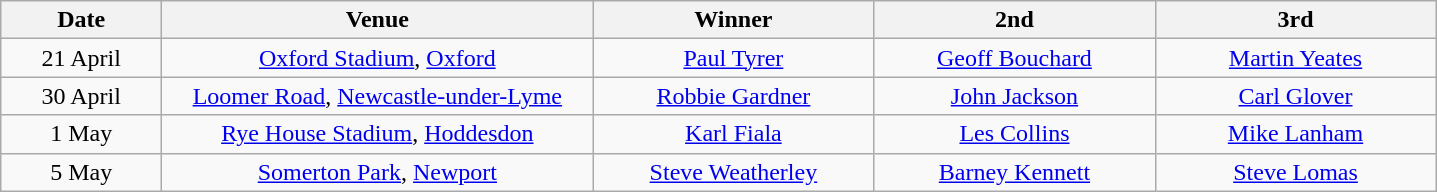<table class="wikitable" style="text-align:center">
<tr>
<th width=100>Date</th>
<th width=280>Venue</th>
<th width=180>Winner</th>
<th width=180>2nd</th>
<th width=180>3rd</th>
</tr>
<tr>
<td align=center>21 April</td>
<td><a href='#'>Oxford Stadium</a>, <a href='#'>Oxford</a></td>
<td><a href='#'>Paul Tyrer</a></td>
<td><a href='#'>Geoff Bouchard</a></td>
<td><a href='#'>Martin Yeates</a></td>
</tr>
<tr>
<td align=center>30 April</td>
<td><a href='#'>Loomer Road</a>, <a href='#'>Newcastle-under-Lyme</a></td>
<td><a href='#'>Robbie Gardner</a></td>
<td><a href='#'>John Jackson</a></td>
<td><a href='#'>Carl Glover</a></td>
</tr>
<tr>
<td align=center>1 May</td>
<td><a href='#'>Rye House Stadium</a>, <a href='#'>Hoddesdon</a></td>
<td><a href='#'>Karl Fiala</a></td>
<td><a href='#'>Les Collins</a></td>
<td><a href='#'>Mike Lanham</a></td>
</tr>
<tr>
<td align=center>5 May</td>
<td><a href='#'>Somerton Park</a>, <a href='#'>Newport</a></td>
<td><a href='#'>Steve Weatherley</a></td>
<td><a href='#'>Barney Kennett</a></td>
<td><a href='#'>Steve Lomas</a></td>
</tr>
</table>
